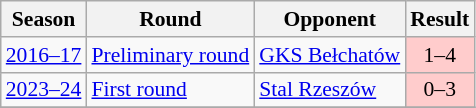<table class=wikitable style="font-size: 90%; style="width: 70%; text-align:center">
<tr>
<th>Season</th>
<th>Round</th>
<th>Opponent</th>
<th>Result</th>
</tr>
<tr>
<td><a href='#'>2016–17</a></td>
<td><a href='#'>Preliminary round</a></td>
<td><a href='#'>GKS Bełchatów</a></td>
<td align="center" style="background:#FFCCCC;">1–4</td>
</tr>
<tr>
<td><a href='#'>2023–24</a></td>
<td><a href='#'>First round</a></td>
<td><a href='#'>Stal Rzeszów</a></td>
<td align="center" style="background:#FFCCCC;">0–3</td>
</tr>
<tr>
</tr>
</table>
